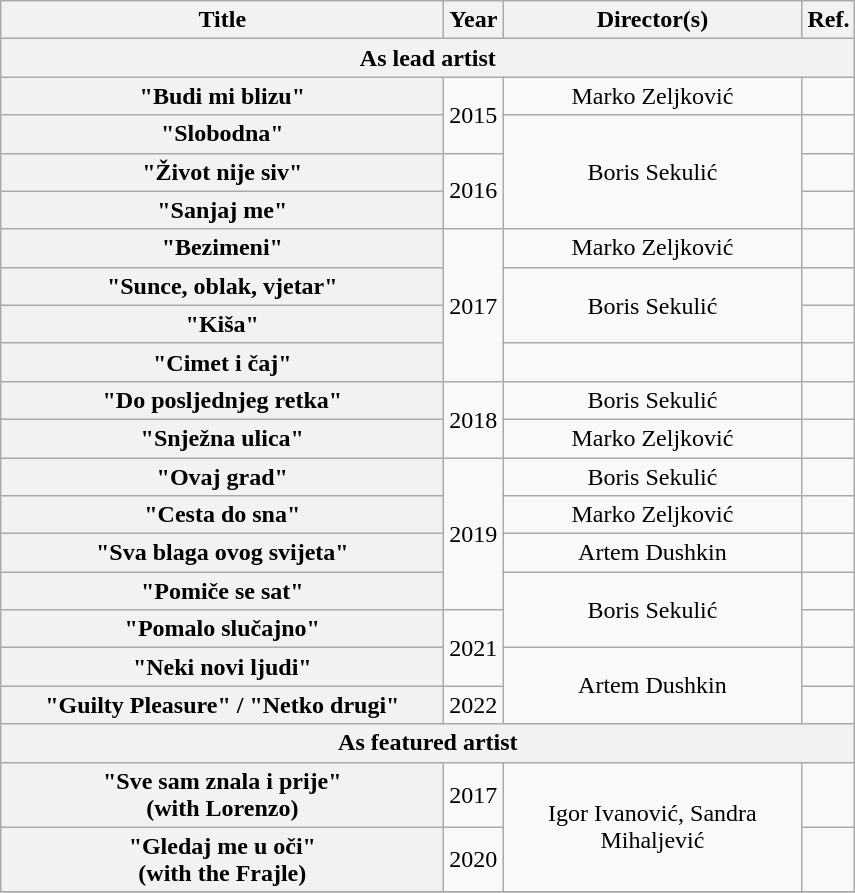<table class="wikitable plainrowheaders" style="text-align:center;">
<tr>
<th scope="col" style="width:18em;">Title</th>
<th scope="col">Year</th>
<th scope="col" style="width:12em;">Director(s)</th>
<th scope="col">Ref.</th>
</tr>
<tr>
<th scope="col" colspan="5">As lead artist</th>
</tr>
<tr>
<th scope="row">"Budi mi blizu"</th>
<td rowspan="2">2015</td>
<td>Marko Zeljković</td>
<td></td>
</tr>
<tr>
<th scope="row">"Slobodna"</th>
<td rowspan="3">Boris Sekulić</td>
<td></td>
</tr>
<tr>
<th scope="row">"Život nije siv"</th>
<td rowspan="2">2016</td>
<td></td>
</tr>
<tr>
<th scope="row">"Sanjaj me"</th>
<td></td>
</tr>
<tr>
<th scope="row">"Bezimeni"</th>
<td rowspan="4">2017</td>
<td>Marko Zeljković</td>
<td></td>
</tr>
<tr>
<th scope="row">"Sunce, oblak, vjetar"</th>
<td rowspan="2">Boris Sekulić</td>
<td></td>
</tr>
<tr>
<th scope="row">"Kiša"</th>
<td></td>
</tr>
<tr>
<th scope="row">"Cimet i čaj"</th>
<td></td>
<td></td>
</tr>
<tr>
<th scope="row">"Do posljednjeg retka"</th>
<td rowspan="2">2018</td>
<td>Boris Sekulić</td>
<td></td>
</tr>
<tr>
<th scope="row">"Snježna ulica"</th>
<td>Marko Zeljković</td>
<td></td>
</tr>
<tr>
<th scope="row">"Ovaj grad"</th>
<td rowspan="4">2019</td>
<td>Boris Sekulić</td>
<td></td>
</tr>
<tr>
<th scope="row">"Cesta do sna"</th>
<td>Marko Zeljković</td>
<td></td>
</tr>
<tr>
<th scope="row">"Sva blaga ovog svijeta"</th>
<td>Artem Dushkin</td>
<td></td>
</tr>
<tr>
<th scope="row">"Pomiče se sat"</th>
<td rowspan="2">Boris Sekulić</td>
<td></td>
</tr>
<tr>
<th scope="row">"Pomalo slučajno"</th>
<td rowspan="2">2021</td>
<td></td>
</tr>
<tr>
<th scope="row">"Neki novi ljudi"</th>
<td rowspan="2">Artem Dushkin</td>
<td></td>
</tr>
<tr>
<th scope="row">"Guilty Pleasure" / "Netko drugi"</th>
<td>2022</td>
<td></td>
</tr>
<tr>
<th scope="col" colspan="5">As featured artist</th>
</tr>
<tr>
<th scope="row">"Sve sam znala i prije"<br><span>(with Lorenzo)</span></th>
<td>2017</td>
<td rowspan="2">Igor Ivanović, Sandra Mihaljević</td>
<td></td>
</tr>
<tr>
<th scope="row">"Gledaj me u oči"<br><span>(with the Frajle)</span></th>
<td>2020</td>
<td></td>
</tr>
<tr>
</tr>
</table>
